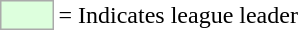<table>
<tr>
<td style="background:#DDFFDD; border:1px solid #aaa; width:2em;"></td>
<td>= Indicates league leader</td>
</tr>
</table>
